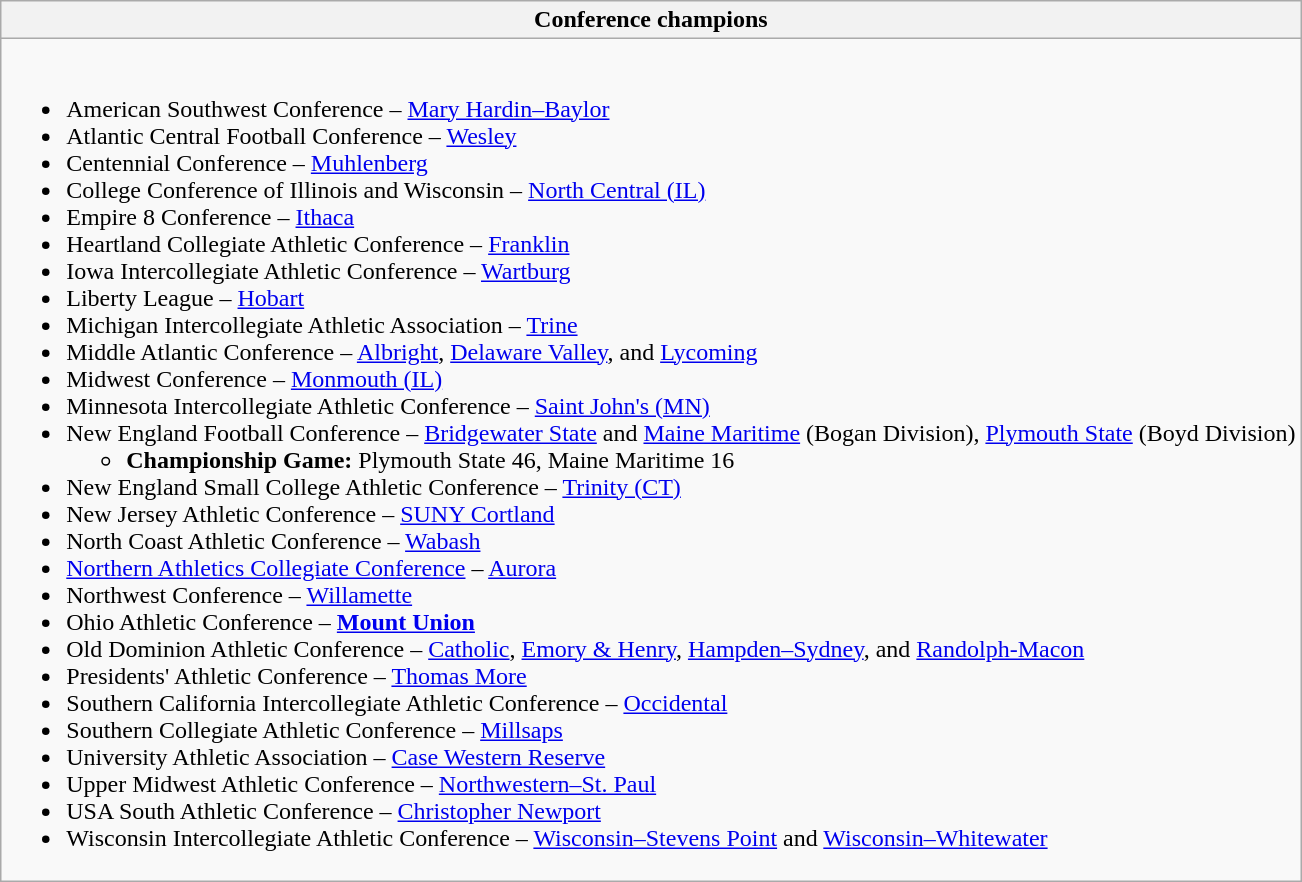<table class="wikitable">
<tr>
<th>Conference champions</th>
</tr>
<tr>
<td><br><ul><li>American Southwest Conference – <a href='#'>Mary Hardin–Baylor</a></li><li>Atlantic Central Football Conference – <a href='#'>Wesley</a></li><li>Centennial Conference – <a href='#'>Muhlenberg</a></li><li>College Conference of Illinois and Wisconsin – <a href='#'>North Central (IL)</a></li><li>Empire 8 Conference – <a href='#'>Ithaca</a></li><li>Heartland Collegiate Athletic Conference – <a href='#'>Franklin</a></li><li>Iowa Intercollegiate Athletic Conference – <a href='#'>Wartburg</a></li><li>Liberty League – <a href='#'>Hobart</a></li><li>Michigan Intercollegiate Athletic Association – <a href='#'>Trine</a></li><li>Middle Atlantic Conference – <a href='#'>Albright</a>, <a href='#'>Delaware Valley</a>, and <a href='#'>Lycoming</a></li><li>Midwest Conference – <a href='#'>Monmouth (IL)</a></li><li>Minnesota Intercollegiate Athletic Conference – <a href='#'>Saint John's (MN)</a></li><li>New England Football Conference – <a href='#'>Bridgewater State</a> and <a href='#'>Maine Maritime</a> (Bogan Division), <a href='#'>Plymouth State</a> (Boyd Division)<ul><li><strong>Championship Game:</strong> Plymouth State 46, Maine Maritime 16</li></ul></li><li>New England Small College Athletic Conference – <a href='#'>Trinity (CT)</a></li><li>New Jersey Athletic Conference – <a href='#'>SUNY Cortland</a></li><li>North Coast Athletic Conference – <a href='#'>Wabash</a></li><li><a href='#'>Northern Athletics Collegiate Conference</a> – <a href='#'>Aurora</a></li><li>Northwest Conference – <a href='#'>Willamette</a></li><li>Ohio Athletic Conference – <strong><a href='#'>Mount Union</a></strong></li><li>Old Dominion Athletic Conference – <a href='#'>Catholic</a>, <a href='#'>Emory & Henry</a>, <a href='#'>Hampden–Sydney</a>, and <a href='#'>Randolph-Macon</a></li><li>Presidents' Athletic Conference – <a href='#'>Thomas More</a></li><li>Southern California Intercollegiate Athletic Conference – <a href='#'>Occidental</a></li><li>Southern Collegiate Athletic Conference – <a href='#'>Millsaps</a></li><li>University Athletic Association – <a href='#'>Case Western Reserve</a></li><li>Upper Midwest Athletic Conference – <a href='#'>Northwestern–St. Paul</a></li><li>USA South Athletic Conference – <a href='#'>Christopher Newport</a></li><li>Wisconsin Intercollegiate Athletic Conference – <a href='#'>Wisconsin–Stevens Point</a> and <a href='#'>Wisconsin–Whitewater</a></li></ul></td>
</tr>
</table>
